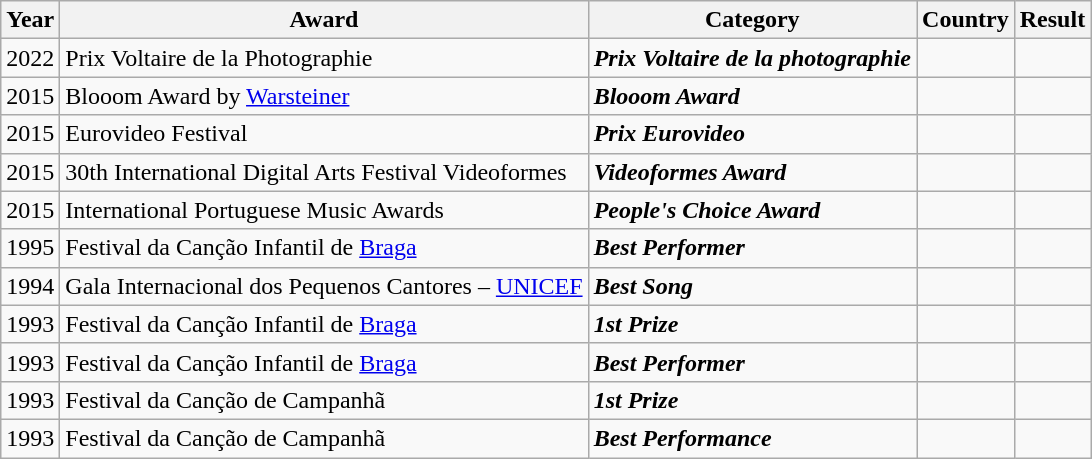<table class="wikitable">
<tr>
<th>Year</th>
<th>Award</th>
<th>Category</th>
<th>Country</th>
<th>Result</th>
</tr>
<tr>
<td>2022</td>
<td>Prix Voltaire de la Photographie</td>
<td><strong><em>Prix Voltaire de la photographie</em></strong></td>
<td></td>
<td></td>
</tr>
<tr>
<td>2015</td>
<td>Blooom Award by <a href='#'>Warsteiner</a></td>
<td><strong><em>Blooom Award</em></strong></td>
<td></td>
<td></td>
</tr>
<tr>
<td>2015</td>
<td>Eurovideo Festival</td>
<td><strong><em>Prix Eurovideo</em></strong></td>
<td></td>
<td></td>
</tr>
<tr>
<td>2015</td>
<td>30th International Digital Arts Festival Videoformes</td>
<td><strong><em>Videoformes Award</em></strong></td>
<td></td>
<td></td>
</tr>
<tr>
<td>2015</td>
<td>International Portuguese Music Awards</td>
<td><strong><em>People's Choice Award</em></strong></td>
<td></td>
<td></td>
</tr>
<tr>
<td>1995</td>
<td>Festival da Canção Infantil de <a href='#'>Braga</a></td>
<td><strong><em>Best Performer</em></strong></td>
<td></td>
<td></td>
</tr>
<tr>
<td>1994</td>
<td>Gala Internacional dos Pequenos Cantores – <a href='#'>UNICEF</a></td>
<td><strong><em>Best Song</em></strong></td>
<td></td>
<td></td>
</tr>
<tr>
<td>1993</td>
<td>Festival da Canção Infantil de <a href='#'>Braga</a></td>
<td><strong><em>1st Prize</em></strong></td>
<td></td>
<td></td>
</tr>
<tr>
<td>1993</td>
<td>Festival da Canção Infantil de <a href='#'>Braga</a></td>
<td><strong><em>Best Performer</em></strong></td>
<td></td>
<td></td>
</tr>
<tr>
<td>1993</td>
<td>Festival da Canção de Campanhã</td>
<td><strong><em>1st Prize</em></strong></td>
<td></td>
<td></td>
</tr>
<tr>
<td>1993</td>
<td>Festival da Canção de Campanhã</td>
<td><strong><em>Best Performance</em></strong></td>
<td></td>
<td></td>
</tr>
</table>
